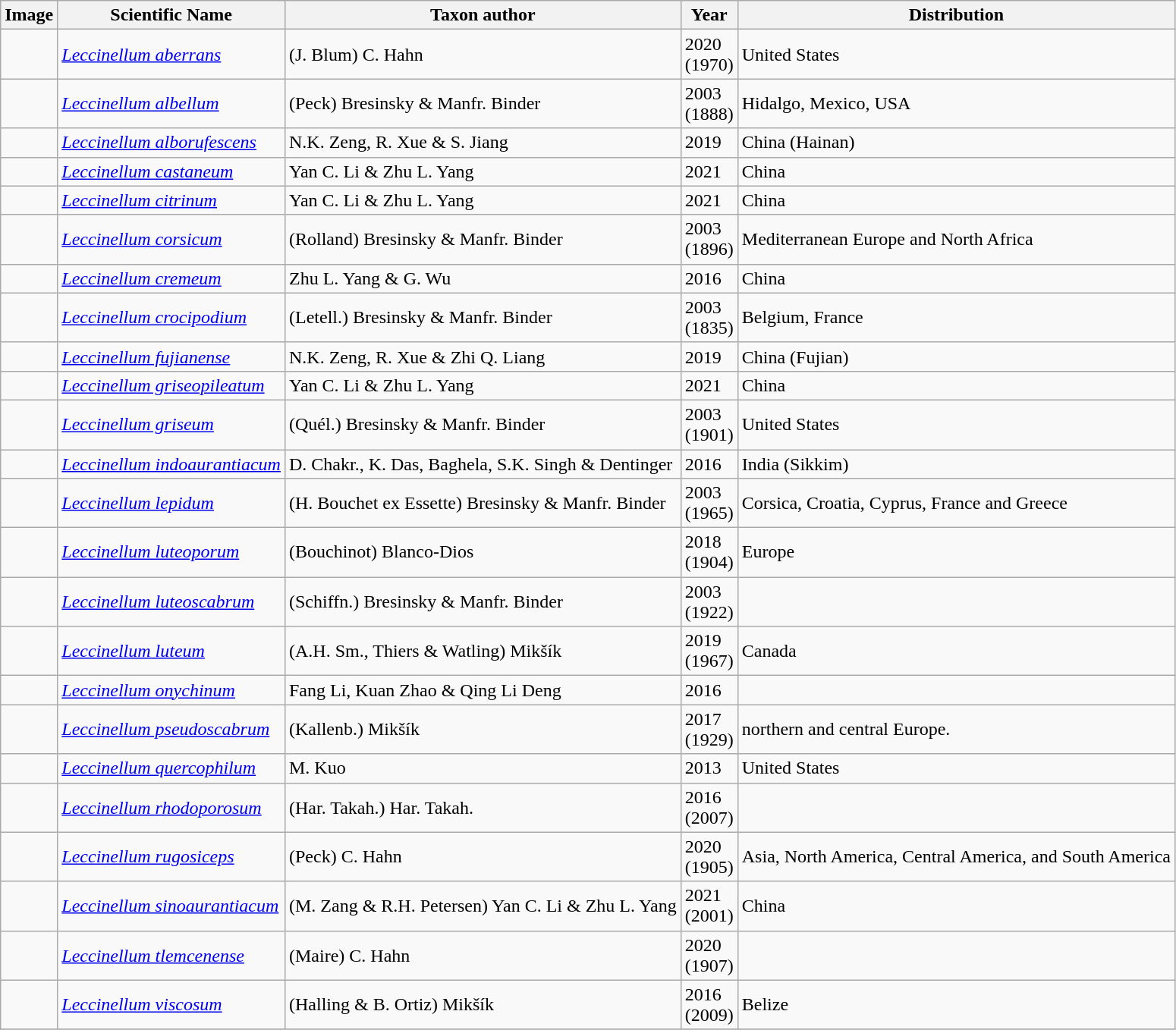<table class="wikitable sortable">
<tr>
<th>Image</th>
<th>Scientific Name</th>
<th>Taxon author</th>
<th>Year</th>
<th>Distribution</th>
</tr>
<tr>
<td></td>
<td><em><a href='#'>Leccinellum aberrans</a></em></td>
<td>(J. Blum) C. Hahn</td>
<td>2020<br>(1970)</td>
<td>United States</td>
</tr>
<tr>
<td></td>
<td><em><a href='#'>Leccinellum albellum</a></em></td>
<td>(Peck) Bresinsky & Manfr. Binder</td>
<td>2003<br>(1888)</td>
<td>Hidalgo, Mexico, USA</td>
</tr>
<tr>
<td></td>
<td><em><a href='#'>Leccinellum alborufescens</a></em></td>
<td>N.K. Zeng, R. Xue & S. Jiang</td>
<td>2019</td>
<td>China (Hainan)</td>
</tr>
<tr>
<td></td>
<td><em><a href='#'>Leccinellum castaneum</a></em></td>
<td>Yan C. Li & Zhu L. Yang</td>
<td>2021</td>
<td>China</td>
</tr>
<tr>
<td></td>
<td><em><a href='#'>Leccinellum citrinum</a></em></td>
<td>Yan C. Li & Zhu L. Yang</td>
<td>2021</td>
<td>China</td>
</tr>
<tr>
<td></td>
<td><em><a href='#'>Leccinellum corsicum</a></em></td>
<td>(Rolland) Bresinsky & Manfr. Binder</td>
<td>2003<br>(1896)</td>
<td>Mediterranean Europe and North Africa</td>
</tr>
<tr>
<td></td>
<td><em><a href='#'>Leccinellum cremeum</a></em></td>
<td>Zhu L. Yang & G. Wu</td>
<td>2016</td>
<td>China</td>
</tr>
<tr>
<td></td>
<td><em><a href='#'>Leccinellum crocipodium</a></em></td>
<td>(Letell.) Bresinsky & Manfr. Binder</td>
<td>2003<br>(1835)</td>
<td>Belgium, France</td>
</tr>
<tr>
<td></td>
<td><em><a href='#'>Leccinellum fujianense</a></em></td>
<td>N.K. Zeng, R. Xue & Zhi Q. Liang</td>
<td>2019</td>
<td>China (Fujian)</td>
</tr>
<tr>
<td></td>
<td><em><a href='#'>Leccinellum griseopileatum</a></em></td>
<td>Yan C. Li & Zhu L. Yang</td>
<td>2021</td>
<td>China</td>
</tr>
<tr>
<td></td>
<td><em><a href='#'>Leccinellum griseum</a></em></td>
<td>(Quél.) Bresinsky & Manfr. Binder</td>
<td>2003<br>(1901)</td>
<td>United States</td>
</tr>
<tr>
<td></td>
<td><em><a href='#'>Leccinellum indoaurantiacum</a></em></td>
<td>D. Chakr., K. Das, Baghela, S.K. Singh & Dentinger</td>
<td>2016</td>
<td>India (Sikkim)</td>
</tr>
<tr>
<td></td>
<td><em><a href='#'>Leccinellum lepidum</a></em></td>
<td>(H. Bouchet ex Essette) Bresinsky & Manfr. Binder</td>
<td>2003<br>(1965)</td>
<td>Corsica, Croatia, Cyprus, France and Greece</td>
</tr>
<tr>
<td></td>
<td><em><a href='#'>Leccinellum luteoporum</a></em></td>
<td>(Bouchinot) Blanco-Dios</td>
<td>2018<br>(1904)</td>
<td>Europe</td>
</tr>
<tr>
<td></td>
<td><em><a href='#'>Leccinellum luteoscabrum</a></em></td>
<td>(Schiffn.) Bresinsky & Manfr. Binder</td>
<td>2003<br>(1922)</td>
<td></td>
</tr>
<tr>
<td></td>
<td><em><a href='#'>Leccinellum luteum</a></em></td>
<td>(A.H. Sm., Thiers & Watling) Mikšík</td>
<td>2019<br>(1967)</td>
<td>Canada</td>
</tr>
<tr>
<td></td>
<td><em><a href='#'>Leccinellum onychinum</a></em></td>
<td>Fang Li, Kuan Zhao & Qing Li Deng</td>
<td>2016</td>
<td></td>
</tr>
<tr>
<td></td>
<td><em><a href='#'>Leccinellum pseudoscabrum</a></em></td>
<td>(Kallenb.) Mikšík</td>
<td>2017<br>(1929)</td>
<td>northern and central Europe.</td>
</tr>
<tr>
<td></td>
<td><em><a href='#'>Leccinellum quercophilum</a></em></td>
<td>M. Kuo</td>
<td>2013</td>
<td>United States</td>
</tr>
<tr>
<td></td>
<td><em><a href='#'>Leccinellum rhodoporosum</a></em></td>
<td>(Har. Takah.) Har. Takah.</td>
<td>2016<br>(2007)</td>
<td></td>
</tr>
<tr>
<td></td>
<td><em><a href='#'>Leccinellum rugosiceps</a></em></td>
<td>(Peck) C. Hahn</td>
<td>2020<br>(1905)</td>
<td>Asia, North America, Central America, and South America</td>
</tr>
<tr>
<td></td>
<td><em><a href='#'>Leccinellum sinoaurantiacum</a></em></td>
<td>(M. Zang & R.H. Petersen) Yan C. Li & Zhu L. Yang</td>
<td>2021<br>(2001)</td>
<td>China</td>
</tr>
<tr>
<td></td>
<td><em><a href='#'>Leccinellum tlemcenense</a></em></td>
<td>(Maire) C. Hahn</td>
<td>2020<br>(1907)</td>
<td></td>
</tr>
<tr>
<td></td>
<td><em><a href='#'>Leccinellum viscosum</a></em></td>
<td>(Halling & B. Ortiz) Mikšík</td>
<td>2016<br>(2009)</td>
<td>Belize</td>
</tr>
<tr>
</tr>
</table>
